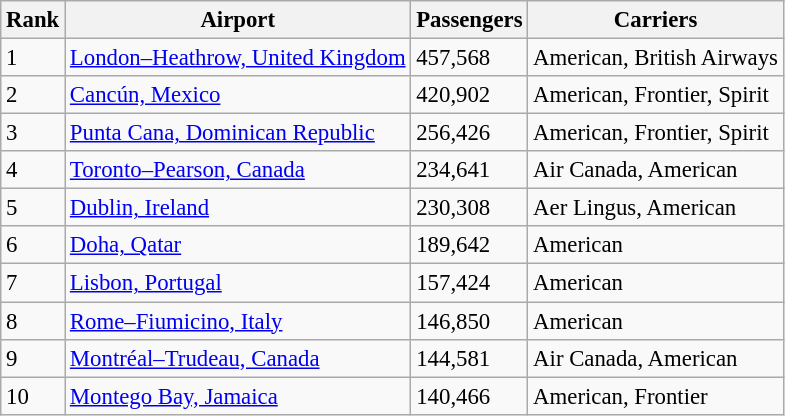<table class="wikitable sortable" style="font-size: 95%" width="align=">
<tr>
<th>Rank</th>
<th>Airport</th>
<th>Passengers</th>
<th>Carriers</th>
</tr>
<tr>
<td>1</td>
<td> <a href='#'>London–Heathrow, United Kingdom</a></td>
<td>457,568</td>
<td>American, British Airways</td>
</tr>
<tr>
<td>2</td>
<td> <a href='#'>Cancún, Mexico</a></td>
<td>420,902</td>
<td>American, Frontier, Spirit</td>
</tr>
<tr>
<td>3</td>
<td> <a href='#'>Punta Cana, Dominican Republic</a></td>
<td>256,426</td>
<td>American, Frontier, Spirit</td>
</tr>
<tr>
<td>4</td>
<td> <a href='#'>Toronto–Pearson, Canada</a></td>
<td>234,641</td>
<td>Air Canada, American</td>
</tr>
<tr>
<td>5</td>
<td> <a href='#'>Dublin, Ireland</a></td>
<td>230,308</td>
<td>Aer Lingus, American</td>
</tr>
<tr>
<td>6</td>
<td> <a href='#'>Doha, Qatar</a></td>
<td>189,642</td>
<td>American</td>
</tr>
<tr>
<td>7</td>
<td> <a href='#'>Lisbon, Portugal</a></td>
<td>157,424</td>
<td>American</td>
</tr>
<tr>
<td>8</td>
<td> <a href='#'>Rome–Fiumicino, Italy</a></td>
<td>146,850</td>
<td>American</td>
</tr>
<tr>
<td>9</td>
<td> <a href='#'>Montréal–Trudeau, Canada</a></td>
<td>144,581</td>
<td>Air Canada, American</td>
</tr>
<tr>
<td>10</td>
<td> <a href='#'>Montego Bay, Jamaica</a></td>
<td>140,466</td>
<td>American, Frontier</td>
</tr>
</table>
